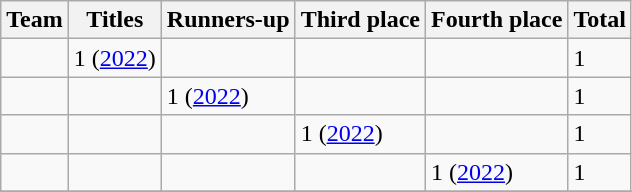<table class="wikitable sortable">
<tr>
<th>Team</th>
<th>Titles</th>
<th>Runners-up</th>
<th>Third place</th>
<th>Fourth place</th>
<th>Total</th>
</tr>
<tr>
<td></td>
<td>1 (<a href='#'>2022</a>)</td>
<td></td>
<td></td>
<td></td>
<td>1</td>
</tr>
<tr>
<td></td>
<td></td>
<td>1 (<a href='#'>2022</a>)</td>
<td></td>
<td></td>
<td>1</td>
</tr>
<tr>
<td></td>
<td></td>
<td></td>
<td>1 (<a href='#'>2022</a>)</td>
<td></td>
<td>1</td>
</tr>
<tr>
<td></td>
<td></td>
<td></td>
<td></td>
<td>1 (<a href='#'>2022</a>)</td>
<td>1</td>
</tr>
<tr>
</tr>
</table>
